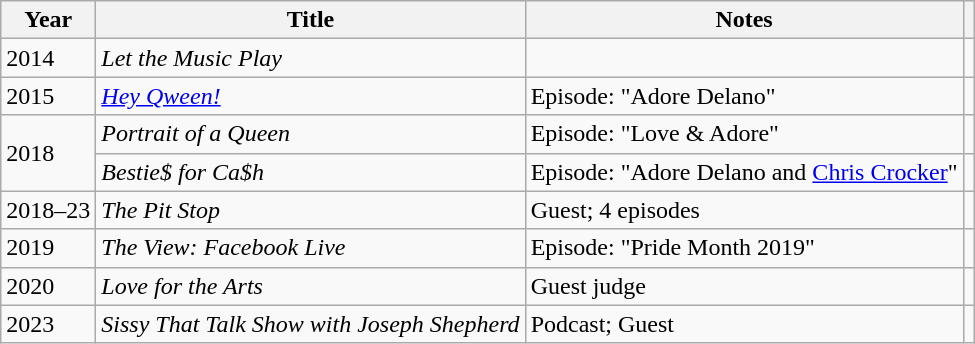<table class="wikitable plainrowheaders" style="text-align:left;">
<tr>
<th>Year</th>
<th>Title</th>
<th>Notes</th>
<th></th>
</tr>
<tr>
<td>2014</td>
<td><em>Let the Music Play</em></td>
<td></td>
<td></td>
</tr>
<tr>
<td>2015</td>
<td><em><a href='#'>Hey Qween!</a></em></td>
<td>Episode: "Adore Delano"</td>
<td></td>
</tr>
<tr>
<td rowspan="2">2018</td>
<td><em>Portrait of a Queen</em></td>
<td>Episode: "Love & Adore"</td>
<td></td>
</tr>
<tr>
<td><em>Bestie$ for Ca$h</em></td>
<td>Episode: "Adore Delano and <a href='#'>Chris Crocker</a>"</td>
<td></td>
</tr>
<tr>
<td>2018–23</td>
<td><em>The Pit Stop</em></td>
<td>Guest; 4 episodes</td>
<td></td>
</tr>
<tr>
<td>2019</td>
<td><em>The View: Facebook Live</em></td>
<td>Episode: "Pride Month 2019"</td>
<td></td>
</tr>
<tr>
<td>2020</td>
<td><em>Love for the Arts</em></td>
<td>Guest judge</td>
<td></td>
</tr>
<tr>
<td>2023</td>
<td><em>Sissy That Talk Show with Joseph Shepherd</em></td>
<td>Podcast; Guest</td>
<td></td>
</tr>
</table>
